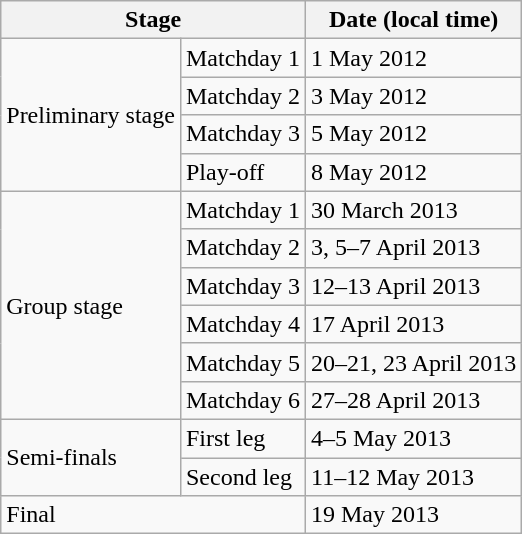<table class="wikitable">
<tr>
<th colspan=2>Stage</th>
<th>Date (local time)</th>
</tr>
<tr>
<td rowspan=4>Preliminary stage</td>
<td>Matchday 1</td>
<td>1 May 2012</td>
</tr>
<tr>
<td>Matchday 2</td>
<td>3 May 2012</td>
</tr>
<tr>
<td>Matchday 3</td>
<td>5 May 2012</td>
</tr>
<tr>
<td>Play-off</td>
<td>8 May 2012</td>
</tr>
<tr>
<td rowspan=6>Group stage</td>
<td>Matchday 1</td>
<td>30 March 2013</td>
</tr>
<tr>
<td>Matchday 2</td>
<td>3, 5–7 April 2013</td>
</tr>
<tr>
<td>Matchday 3</td>
<td>12–13 April 2013</td>
</tr>
<tr>
<td>Matchday 4</td>
<td>17 April 2013</td>
</tr>
<tr>
<td>Matchday 5</td>
<td>20–21, 23 April 2013</td>
</tr>
<tr>
<td>Matchday 6</td>
<td>27–28 April 2013</td>
</tr>
<tr>
<td rowspan=2>Semi-finals</td>
<td>First leg</td>
<td>4–5 May 2013</td>
</tr>
<tr>
<td>Second leg</td>
<td>11–12 May 2013</td>
</tr>
<tr>
<td colspan=2>Final</td>
<td>19 May 2013</td>
</tr>
</table>
